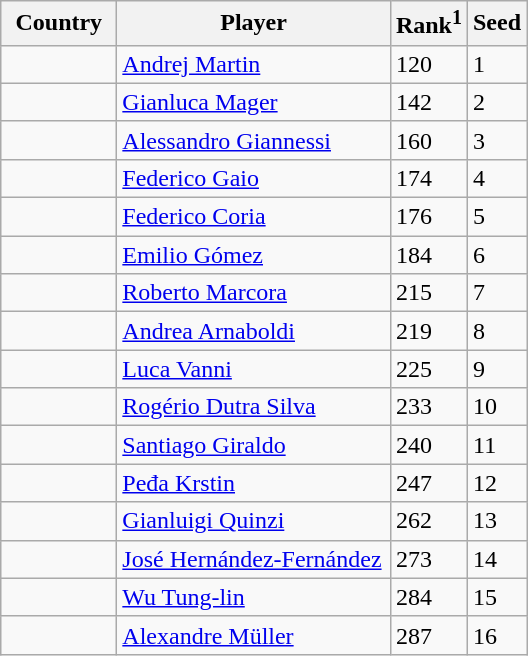<table class="sortable wikitable">
<tr>
<th width="70">Country</th>
<th width="175">Player</th>
<th>Rank<sup>1</sup></th>
<th>Seed</th>
</tr>
<tr>
<td></td>
<td><a href='#'>Andrej Martin</a></td>
<td>120</td>
<td>1</td>
</tr>
<tr>
<td></td>
<td><a href='#'>Gianluca Mager</a></td>
<td>142</td>
<td>2</td>
</tr>
<tr>
<td></td>
<td><a href='#'>Alessandro Giannessi</a></td>
<td>160</td>
<td>3</td>
</tr>
<tr>
<td></td>
<td><a href='#'>Federico Gaio</a></td>
<td>174</td>
<td>4</td>
</tr>
<tr>
<td></td>
<td><a href='#'>Federico Coria</a></td>
<td>176</td>
<td>5</td>
</tr>
<tr>
<td></td>
<td><a href='#'>Emilio Gómez</a></td>
<td>184</td>
<td>6</td>
</tr>
<tr>
<td></td>
<td><a href='#'>Roberto Marcora</a></td>
<td>215</td>
<td>7</td>
</tr>
<tr>
<td></td>
<td><a href='#'>Andrea Arnaboldi</a></td>
<td>219</td>
<td>8</td>
</tr>
<tr>
<td></td>
<td><a href='#'>Luca Vanni</a></td>
<td>225</td>
<td>9</td>
</tr>
<tr>
<td></td>
<td><a href='#'>Rogério Dutra Silva</a></td>
<td>233</td>
<td>10</td>
</tr>
<tr>
<td></td>
<td><a href='#'>Santiago Giraldo</a></td>
<td>240</td>
<td>11</td>
</tr>
<tr>
<td></td>
<td><a href='#'>Peđa Krstin</a></td>
<td>247</td>
<td>12</td>
</tr>
<tr>
<td></td>
<td><a href='#'>Gianluigi Quinzi</a></td>
<td>262</td>
<td>13</td>
</tr>
<tr>
<td></td>
<td><a href='#'>José Hernández-Fernández</a></td>
<td>273</td>
<td>14</td>
</tr>
<tr>
<td></td>
<td><a href='#'>Wu Tung-lin</a></td>
<td>284</td>
<td>15</td>
</tr>
<tr>
<td></td>
<td><a href='#'>Alexandre Müller</a></td>
<td>287</td>
<td>16</td>
</tr>
</table>
